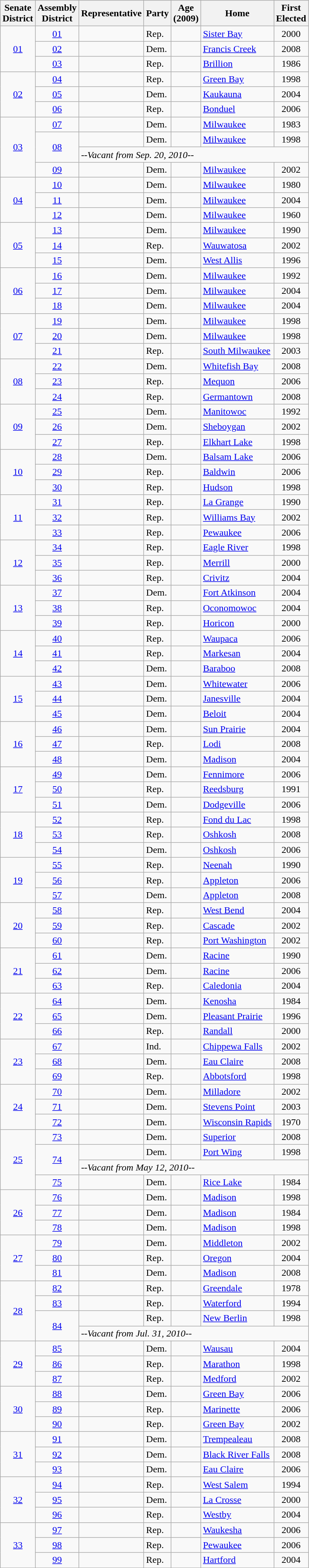<table class="wikitable sortable">
<tr>
<th>Senate<br>District</th>
<th>Assembly<br>District</th>
<th>Representative</th>
<th>Party</th>
<th>Age<br>(2009)</th>
<th>Home</th>
<th>First<br>Elected</th>
</tr>
<tr>
<td align="center" rowspan="3"><a href='#'>01</a></td>
<td align="center"><a href='#'>01</a></td>
<td></td>
<td>Rep.</td>
<td align="center"></td>
<td><a href='#'>Sister Bay</a></td>
<td align="center">2000</td>
</tr>
<tr>
<td align="center"><a href='#'>02</a></td>
<td></td>
<td>Dem.</td>
<td align="center"></td>
<td><a href='#'>Francis Creek</a></td>
<td align="center">2008</td>
</tr>
<tr>
<td align="center"><a href='#'>03</a></td>
<td></td>
<td>Rep.</td>
<td align="center"></td>
<td><a href='#'>Brillion</a></td>
<td align="center">1986</td>
</tr>
<tr>
<td align="center" rowspan="3"><a href='#'>02</a></td>
<td align="center"><a href='#'>04</a></td>
<td></td>
<td>Rep.</td>
<td align="center"></td>
<td><a href='#'>Green Bay</a></td>
<td align="center">1998</td>
</tr>
<tr>
<td align="center"><a href='#'>05</a></td>
<td></td>
<td>Dem.</td>
<td align="center"></td>
<td><a href='#'>Kaukauna</a></td>
<td align="center">2004</td>
</tr>
<tr>
<td align="center"><a href='#'>06</a></td>
<td></td>
<td>Rep.</td>
<td align="center"></td>
<td><a href='#'>Bonduel</a></td>
<td align="center">2006</td>
</tr>
<tr>
<td align="center" rowspan="4"><a href='#'>03</a></td>
<td align="center"><a href='#'>07</a></td>
<td></td>
<td>Dem.</td>
<td align="center"></td>
<td><a href='#'>Milwaukee</a></td>
<td align="center">1983</td>
</tr>
<tr>
<td rowspan="2" align="center"><a href='#'>08</a></td>
<td> </td>
<td>Dem.</td>
<td align="center"></td>
<td><a href='#'>Milwaukee</a></td>
<td align="center">1998</td>
</tr>
<tr>
<td colspan="5"><em>--Vacant from Sep. 20, 2010--</em></td>
</tr>
<tr>
<td align="center"><a href='#'>09</a></td>
<td></td>
<td>Dem.</td>
<td align="center"></td>
<td><a href='#'>Milwaukee</a></td>
<td align="center">2002</td>
</tr>
<tr>
<td align="center" rowspan="3"><a href='#'>04</a></td>
<td align="center"><a href='#'>10</a></td>
<td></td>
<td>Dem.</td>
<td align="center"></td>
<td><a href='#'>Milwaukee</a></td>
<td align="center">1980</td>
</tr>
<tr>
<td align="center"><a href='#'>11</a></td>
<td></td>
<td>Dem.</td>
<td align="center"></td>
<td><a href='#'>Milwaukee</a></td>
<td align="center">2004</td>
</tr>
<tr>
<td align="center"><a href='#'>12</a></td>
<td></td>
<td>Dem.</td>
<td align="center"></td>
<td><a href='#'>Milwaukee</a></td>
<td align="center">1960</td>
</tr>
<tr>
<td align="center" rowspan="3"><a href='#'>05</a></td>
<td align="center"><a href='#'>13</a></td>
<td></td>
<td>Dem.</td>
<td align="center"></td>
<td><a href='#'>Milwaukee</a></td>
<td align="center">1990</td>
</tr>
<tr>
<td align="center"><a href='#'>14</a></td>
<td></td>
<td>Rep.</td>
<td align="center"></td>
<td><a href='#'>Wauwatosa</a></td>
<td align="center">2002</td>
</tr>
<tr>
<td align="center"><a href='#'>15</a></td>
<td></td>
<td>Dem.</td>
<td align="center"></td>
<td><a href='#'>West Allis</a></td>
<td align="center">1996</td>
</tr>
<tr>
<td align="center" rowspan="3"><a href='#'>06</a></td>
<td align="center"><a href='#'>16</a></td>
<td></td>
<td>Dem.</td>
<td align="center"></td>
<td><a href='#'>Milwaukee</a></td>
<td align="center">1992</td>
</tr>
<tr>
<td align="center"><a href='#'>17</a></td>
<td></td>
<td>Dem.</td>
<td align="center"></td>
<td><a href='#'>Milwaukee</a></td>
<td align="center">2004</td>
</tr>
<tr>
<td align="center"><a href='#'>18</a></td>
<td></td>
<td>Dem.</td>
<td align="center"></td>
<td><a href='#'>Milwaukee</a></td>
<td align="center">2004</td>
</tr>
<tr>
<td align="center" rowspan="3"><a href='#'>07</a></td>
<td align="center"><a href='#'>19</a></td>
<td></td>
<td>Dem.</td>
<td align="center"></td>
<td><a href='#'>Milwaukee</a></td>
<td align="center">1998</td>
</tr>
<tr>
<td align="center"><a href='#'>20</a></td>
<td></td>
<td>Dem.</td>
<td align="center"></td>
<td><a href='#'>Milwaukee</a></td>
<td align="center">1998</td>
</tr>
<tr>
<td align="center"><a href='#'>21</a></td>
<td></td>
<td>Rep.</td>
<td align="center"></td>
<td><a href='#'>South Milwaukee</a></td>
<td align="center">2003</td>
</tr>
<tr>
<td align="center" rowspan="3"><a href='#'>08</a></td>
<td align="center"><a href='#'>22</a></td>
<td></td>
<td>Dem.</td>
<td align="center"></td>
<td><a href='#'>Whitefish Bay</a></td>
<td align="center">2008</td>
</tr>
<tr>
<td align="center"><a href='#'>23</a></td>
<td></td>
<td>Rep.</td>
<td align="center"></td>
<td><a href='#'>Mequon</a></td>
<td align="center">2006</td>
</tr>
<tr>
<td align="center"><a href='#'>24</a></td>
<td></td>
<td>Rep.</td>
<td align="center"></td>
<td><a href='#'>Germantown</a></td>
<td align="center">2008</td>
</tr>
<tr>
<td align="center" rowspan="3"><a href='#'>09</a></td>
<td align="center"><a href='#'>25</a></td>
<td></td>
<td>Dem.</td>
<td align="center"></td>
<td><a href='#'>Manitowoc</a></td>
<td align="center">1992</td>
</tr>
<tr>
<td align="center"><a href='#'>26</a></td>
<td></td>
<td>Dem.</td>
<td align="center"></td>
<td><a href='#'>Sheboygan</a></td>
<td align="center">2002</td>
</tr>
<tr>
<td align="center"><a href='#'>27</a></td>
<td></td>
<td>Rep.</td>
<td align="center"></td>
<td><a href='#'>Elkhart Lake</a></td>
<td align="center">1998</td>
</tr>
<tr>
<td align="center" rowspan="3"><a href='#'>10</a></td>
<td align="center"><a href='#'>28</a></td>
<td></td>
<td>Dem.</td>
<td align="center"></td>
<td><a href='#'>Balsam Lake</a></td>
<td align="center">2006</td>
</tr>
<tr>
<td align="center"><a href='#'>29</a></td>
<td></td>
<td>Rep.</td>
<td align="center"></td>
<td><a href='#'>Baldwin</a></td>
<td align="center">2006</td>
</tr>
<tr>
<td align="center"><a href='#'>30</a></td>
<td></td>
<td>Rep.</td>
<td align="center"></td>
<td><a href='#'>Hudson</a></td>
<td align="center">1998</td>
</tr>
<tr>
<td align="center" rowspan="3"><a href='#'>11</a></td>
<td align="center"><a href='#'>31</a></td>
<td></td>
<td>Rep.</td>
<td align="center"></td>
<td><a href='#'>La Grange</a></td>
<td align="center">1990</td>
</tr>
<tr>
<td align="center"><a href='#'>32</a></td>
<td></td>
<td>Rep.</td>
<td align="center"></td>
<td><a href='#'>Williams Bay</a></td>
<td align="center">2002</td>
</tr>
<tr>
<td align="center"><a href='#'>33</a></td>
<td></td>
<td>Rep.</td>
<td align="center"></td>
<td><a href='#'>Pewaukee</a></td>
<td align="center">2006</td>
</tr>
<tr>
<td align="center" rowspan="3"><a href='#'>12</a></td>
<td align="center"><a href='#'>34</a></td>
<td></td>
<td>Rep.</td>
<td align="center"></td>
<td><a href='#'>Eagle River</a></td>
<td align="center">1998</td>
</tr>
<tr>
<td align="center"><a href='#'>35</a></td>
<td></td>
<td>Rep.</td>
<td align="center"></td>
<td><a href='#'>Merrill</a></td>
<td align="center">2000</td>
</tr>
<tr>
<td align="center"><a href='#'>36</a></td>
<td></td>
<td>Rep.</td>
<td align="center"></td>
<td><a href='#'>Crivitz</a></td>
<td align="center">2004</td>
</tr>
<tr>
<td align="center" rowspan="3"><a href='#'>13</a></td>
<td align="center"><a href='#'>37</a></td>
<td></td>
<td>Dem.</td>
<td align="center"></td>
<td><a href='#'>Fort Atkinson</a></td>
<td align="center">2004</td>
</tr>
<tr>
<td align="center"><a href='#'>38</a></td>
<td></td>
<td>Rep.</td>
<td align="center"></td>
<td><a href='#'>Oconomowoc</a></td>
<td align="center">2004</td>
</tr>
<tr>
<td align="center"><a href='#'>39</a></td>
<td></td>
<td>Rep.</td>
<td align="center"></td>
<td><a href='#'>Horicon</a></td>
<td align="center">2000</td>
</tr>
<tr>
<td align="center" rowspan="3"><a href='#'>14</a></td>
<td align="center"><a href='#'>40</a></td>
<td></td>
<td>Rep.</td>
<td align="center"></td>
<td><a href='#'>Waupaca</a></td>
<td align="center">2006</td>
</tr>
<tr>
<td align="center"><a href='#'>41</a></td>
<td></td>
<td>Rep.</td>
<td align="center"></td>
<td><a href='#'>Markesan</a></td>
<td align="center">2004</td>
</tr>
<tr>
<td align="center"><a href='#'>42</a></td>
<td></td>
<td>Dem.</td>
<td align="center"></td>
<td><a href='#'>Baraboo</a></td>
<td align="center">2008</td>
</tr>
<tr>
<td align="center" rowspan="3"><a href='#'>15</a></td>
<td align="center"><a href='#'>43</a></td>
<td></td>
<td>Dem.</td>
<td align="center"></td>
<td><a href='#'>Whitewater</a></td>
<td align="center">2006</td>
</tr>
<tr>
<td align="center"><a href='#'>44</a></td>
<td></td>
<td>Dem.</td>
<td align="center"></td>
<td><a href='#'>Janesville</a></td>
<td align="center">2004</td>
</tr>
<tr>
<td align="center"><a href='#'>45</a></td>
<td></td>
<td>Dem.</td>
<td align="center"></td>
<td><a href='#'>Beloit</a></td>
<td align="center">2004</td>
</tr>
<tr>
<td align="center" rowspan="3"><a href='#'>16</a></td>
<td align="center"><a href='#'>46</a></td>
<td></td>
<td>Dem.</td>
<td align="center"></td>
<td><a href='#'>Sun Prairie</a></td>
<td align="center">2004</td>
</tr>
<tr>
<td align="center"><a href='#'>47</a></td>
<td></td>
<td>Rep.</td>
<td align="center"></td>
<td><a href='#'>Lodi</a></td>
<td align="center">2008</td>
</tr>
<tr>
<td align="center"><a href='#'>48</a></td>
<td></td>
<td>Dem.</td>
<td align="center"></td>
<td><a href='#'>Madison</a></td>
<td align="center">2004</td>
</tr>
<tr>
<td align="center" rowspan="3"><a href='#'>17</a></td>
<td align="center"><a href='#'>49</a></td>
<td></td>
<td>Dem.</td>
<td align="center"></td>
<td><a href='#'>Fennimore</a></td>
<td align="center">2006</td>
</tr>
<tr>
<td align="center"><a href='#'>50</a></td>
<td></td>
<td>Rep.</td>
<td align="center"></td>
<td><a href='#'>Reedsburg</a></td>
<td align="center">1991</td>
</tr>
<tr>
<td align="center"><a href='#'>51</a></td>
<td></td>
<td>Dem.</td>
<td align="center"></td>
<td><a href='#'>Dodgeville</a></td>
<td align="center">2006</td>
</tr>
<tr>
<td align="center" rowspan="3"><a href='#'>18</a></td>
<td align="center"><a href='#'>52</a></td>
<td></td>
<td>Rep.</td>
<td align="center"></td>
<td><a href='#'>Fond du Lac</a></td>
<td align="center">1998</td>
</tr>
<tr>
<td align="center"><a href='#'>53</a></td>
<td></td>
<td>Rep.</td>
<td align="center"></td>
<td><a href='#'>Oshkosh</a></td>
<td align="center">2008</td>
</tr>
<tr>
<td align="center"><a href='#'>54</a></td>
<td></td>
<td>Dem.</td>
<td align="center"></td>
<td><a href='#'>Oshkosh</a></td>
<td align="center">2006</td>
</tr>
<tr>
<td align="center" rowspan="3"><a href='#'>19</a></td>
<td align="center"><a href='#'>55</a></td>
<td></td>
<td>Rep.</td>
<td align="center"></td>
<td><a href='#'>Neenah</a></td>
<td align="center">1990</td>
</tr>
<tr>
<td align="center"><a href='#'>56</a></td>
<td></td>
<td>Rep.</td>
<td align="center"></td>
<td><a href='#'>Appleton</a></td>
<td align="center">2006</td>
</tr>
<tr>
<td align="center"><a href='#'>57</a></td>
<td></td>
<td>Dem.</td>
<td align="center"></td>
<td><a href='#'>Appleton</a></td>
<td align="center">2008</td>
</tr>
<tr>
<td align="center" rowspan="3"><a href='#'>20</a></td>
<td align="center"><a href='#'>58</a></td>
<td></td>
<td>Rep.</td>
<td align="center"></td>
<td><a href='#'>West Bend</a></td>
<td align="center">2004</td>
</tr>
<tr>
<td align="center"><a href='#'>59</a></td>
<td></td>
<td>Rep.</td>
<td align="center"></td>
<td><a href='#'>Cascade</a></td>
<td align="center">2002</td>
</tr>
<tr>
<td align="center"><a href='#'>60</a></td>
<td></td>
<td>Rep.</td>
<td align="center"></td>
<td><a href='#'>Port Washington</a></td>
<td align="center">2002</td>
</tr>
<tr>
<td align="center" rowspan="3"><a href='#'>21</a></td>
<td align="center"><a href='#'>61</a></td>
<td></td>
<td>Dem.</td>
<td align="center"></td>
<td><a href='#'>Racine</a></td>
<td align="center">1990</td>
</tr>
<tr>
<td align="center"><a href='#'>62</a></td>
<td></td>
<td>Dem.</td>
<td align="center"></td>
<td><a href='#'>Racine</a></td>
<td align="center">2006</td>
</tr>
<tr>
<td align="center"><a href='#'>63</a></td>
<td></td>
<td>Rep.</td>
<td align="center"></td>
<td><a href='#'>Caledonia</a></td>
<td align="center">2004</td>
</tr>
<tr>
<td align="center" rowspan="3"><a href='#'>22</a></td>
<td align="center"><a href='#'>64</a></td>
<td></td>
<td>Dem.</td>
<td align="center"></td>
<td><a href='#'>Kenosha</a></td>
<td align="center">1984</td>
</tr>
<tr>
<td align="center"><a href='#'>65</a></td>
<td></td>
<td>Dem.</td>
<td align="center"></td>
<td><a href='#'>Pleasant Prairie</a></td>
<td align="center">1996</td>
</tr>
<tr>
<td align="center"><a href='#'>66</a></td>
<td></td>
<td>Rep.</td>
<td align="center"></td>
<td><a href='#'>Randall</a></td>
<td align="center">2000</td>
</tr>
<tr>
<td align="center" rowspan="3"><a href='#'>23</a></td>
<td align="center"><a href='#'>67</a></td>
<td></td>
<td>Ind.</td>
<td align="center"></td>
<td><a href='#'>Chippewa Falls</a></td>
<td align="center">2002</td>
</tr>
<tr>
<td align="center"><a href='#'>68</a></td>
<td></td>
<td>Dem.</td>
<td align="center"></td>
<td><a href='#'>Eau Claire</a></td>
<td align="center">2008</td>
</tr>
<tr>
<td align="center"><a href='#'>69</a></td>
<td></td>
<td>Rep.</td>
<td align="center"></td>
<td><a href='#'>Abbotsford</a></td>
<td align="center">1998</td>
</tr>
<tr>
<td align="center" rowspan="3"><a href='#'>24</a></td>
<td align="center"><a href='#'>70</a></td>
<td></td>
<td>Dem.</td>
<td align="center"></td>
<td><a href='#'>Milladore</a></td>
<td align="center">2002</td>
</tr>
<tr>
<td align="center"><a href='#'>71</a></td>
<td></td>
<td>Dem.</td>
<td align="center"></td>
<td><a href='#'>Stevens Point</a></td>
<td align="center">2003</td>
</tr>
<tr>
<td align="center"><a href='#'>72</a></td>
<td></td>
<td>Dem.</td>
<td align="center"></td>
<td><a href='#'>Wisconsin Rapids</a></td>
<td align="center">1970</td>
</tr>
<tr>
<td align="center" rowspan="4"><a href='#'>25</a></td>
<td align="center"><a href='#'>73</a></td>
<td></td>
<td>Dem.</td>
<td align="center"></td>
<td><a href='#'>Superior</a></td>
<td align="center">2008</td>
</tr>
<tr>
<td rowspan="2" align="center"><a href='#'>74</a></td>
<td> </td>
<td>Dem.</td>
<td align="center"></td>
<td><a href='#'>Port Wing</a></td>
<td align="center">1998</td>
</tr>
<tr>
<td colspan="5"><em>--Vacant from May 12, 2010--</em></td>
</tr>
<tr>
<td align="center"><a href='#'>75</a></td>
<td></td>
<td>Dem.</td>
<td align="center"></td>
<td><a href='#'>Rice Lake</a></td>
<td align="center">1984</td>
</tr>
<tr>
<td align="center" rowspan="3"><a href='#'>26</a></td>
<td align="center"><a href='#'>76</a></td>
<td></td>
<td>Dem.</td>
<td align="center"></td>
<td><a href='#'>Madison</a></td>
<td align="center">1998</td>
</tr>
<tr>
<td align="center"><a href='#'>77</a></td>
<td></td>
<td>Dem.</td>
<td align="center"></td>
<td><a href='#'>Madison</a></td>
<td align="center">1984</td>
</tr>
<tr>
<td align="center"><a href='#'>78</a></td>
<td></td>
<td>Dem.</td>
<td align="center"></td>
<td><a href='#'>Madison</a></td>
<td align="center">1998</td>
</tr>
<tr>
<td align="center" rowspan="3"><a href='#'>27</a></td>
<td align="center"><a href='#'>79</a></td>
<td></td>
<td>Dem.</td>
<td align="center"></td>
<td><a href='#'>Middleton</a></td>
<td align="center">2002</td>
</tr>
<tr>
<td align="center"><a href='#'>80</a></td>
<td></td>
<td>Rep.</td>
<td align="center"></td>
<td><a href='#'>Oregon</a></td>
<td align="center">2004</td>
</tr>
<tr>
<td align="center"><a href='#'>81</a></td>
<td></td>
<td>Dem.</td>
<td align="center"></td>
<td><a href='#'>Madison</a></td>
<td align="center">2008</td>
</tr>
<tr>
<td align="center" rowspan="4"><a href='#'>28</a></td>
<td align="center"><a href='#'>82</a></td>
<td></td>
<td>Rep.</td>
<td align="center"></td>
<td><a href='#'>Greendale</a></td>
<td align="center">1978</td>
</tr>
<tr>
<td align="center"><a href='#'>83</a></td>
<td></td>
<td>Rep.</td>
<td align="center"></td>
<td><a href='#'>Waterford</a></td>
<td align="center">1994</td>
</tr>
<tr>
<td rowspan="2" align="center"><a href='#'>84</a></td>
<td> </td>
<td>Rep.</td>
<td align="center"></td>
<td><a href='#'>New Berlin</a></td>
<td align="center">1998</td>
</tr>
<tr>
<td colspan="5"><em>--Vacant from Jul. 31, 2010--</em></td>
</tr>
<tr>
<td align="center" rowspan="3"><a href='#'>29</a></td>
<td align="center"><a href='#'>85</a></td>
<td></td>
<td>Dem.</td>
<td align="center"></td>
<td><a href='#'>Wausau</a></td>
<td align="center">2004</td>
</tr>
<tr>
<td align="center"><a href='#'>86</a></td>
<td></td>
<td>Rep.</td>
<td align="center"></td>
<td><a href='#'>Marathon</a></td>
<td align="center">1998</td>
</tr>
<tr>
<td align="center"><a href='#'>87</a></td>
<td></td>
<td>Rep.</td>
<td align="center"></td>
<td><a href='#'>Medford</a></td>
<td align="center">2002</td>
</tr>
<tr>
<td align="center" rowspan="3"><a href='#'>30</a></td>
<td align="center"><a href='#'>88</a></td>
<td></td>
<td>Dem.</td>
<td align="center"></td>
<td><a href='#'>Green Bay</a></td>
<td align="center">2006</td>
</tr>
<tr>
<td align="center"><a href='#'>89</a></td>
<td></td>
<td>Rep.</td>
<td align="center"></td>
<td><a href='#'>Marinette</a></td>
<td align="center">2006</td>
</tr>
<tr>
<td align="center"><a href='#'>90</a></td>
<td></td>
<td>Rep.</td>
<td align="center"></td>
<td><a href='#'>Green Bay</a></td>
<td align="center">2002</td>
</tr>
<tr>
<td align="center" rowspan="3"><a href='#'>31</a></td>
<td align="center"><a href='#'>91</a></td>
<td></td>
<td>Dem.</td>
<td align="center"></td>
<td><a href='#'>Trempealeau</a></td>
<td align="center">2008</td>
</tr>
<tr>
<td align="center"><a href='#'>92</a></td>
<td></td>
<td>Dem.</td>
<td align="center"></td>
<td><a href='#'>Black River Falls</a></td>
<td align="center">2008</td>
</tr>
<tr>
<td align="center"><a href='#'>93</a></td>
<td></td>
<td>Dem.</td>
<td align="center"></td>
<td><a href='#'>Eau Claire</a></td>
<td align="center">2006</td>
</tr>
<tr>
<td align="center" rowspan="3"><a href='#'>32</a></td>
<td align="center"><a href='#'>94</a></td>
<td></td>
<td>Rep.</td>
<td align="center"></td>
<td><a href='#'>West Salem</a></td>
<td align="center">1994</td>
</tr>
<tr>
<td align="center"><a href='#'>95</a></td>
<td></td>
<td>Dem.</td>
<td align="center"></td>
<td><a href='#'>La Crosse</a></td>
<td align="center">2000</td>
</tr>
<tr>
<td align="center"><a href='#'>96</a></td>
<td></td>
<td>Rep.</td>
<td align="center"></td>
<td><a href='#'>Westby</a></td>
<td align="center">2004</td>
</tr>
<tr>
<td align="center" rowspan="3"><a href='#'>33</a></td>
<td align="center"><a href='#'>97</a></td>
<td></td>
<td>Rep.</td>
<td align="center"></td>
<td><a href='#'>Waukesha</a></td>
<td align="center">2006</td>
</tr>
<tr>
<td align="center"><a href='#'>98</a></td>
<td></td>
<td>Rep.</td>
<td align="center"></td>
<td><a href='#'>Pewaukee</a></td>
<td align="center">2006</td>
</tr>
<tr>
<td align="center"><a href='#'>99</a></td>
<td></td>
<td>Rep.</td>
<td align="center"></td>
<td><a href='#'>Hartford</a></td>
<td align="center">2004</td>
</tr>
</table>
